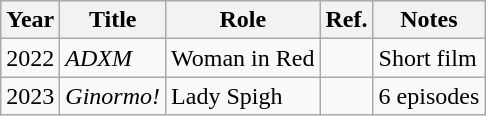<table class="wikitable sortable">
<tr>
<th width=30px>Year</th>
<th>Title</th>
<th>Role</th>
<th>Ref.</th>
<th>Notes</th>
</tr>
<tr>
<td>2022</td>
<td><em>ADXM</em></td>
<td>Woman in Red</td>
<td></td>
<td>Short film</td>
</tr>
<tr>
<td>2023</td>
<td><em>Ginormo!</em></td>
<td>Lady Spigh</td>
<td></td>
<td>6 episodes</td>
</tr>
</table>
